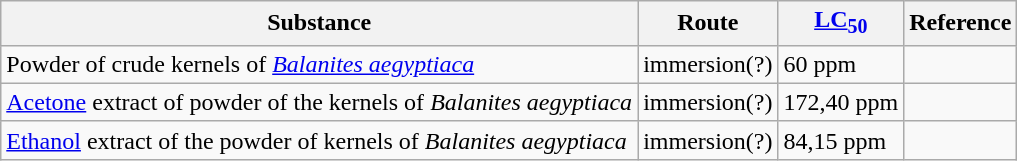<table class="wikitable">
<tr>
<th>Substance</th>
<th>Route</th>
<th><a href='#'>LC<sub>50</sub></a></th>
<th>Reference</th>
</tr>
<tr>
<td>Powder of crude kernels of <em><a href='#'>Balanites aegyptiaca</a></em></td>
<td>immersion(?)</td>
<td>60 ppm</td>
<td></td>
</tr>
<tr>
<td><a href='#'>Acetone</a> extract of powder of the kernels of <em>Balanites aegyptiaca</em></td>
<td>immersion(?)</td>
<td>172,40 ppm</td>
<td></td>
</tr>
<tr>
<td><a href='#'>Ethanol</a> extract of the powder of kernels of <em>Balanites aegyptiaca</em></td>
<td>immersion(?)</td>
<td>84,15 ppm</td>
<td></td>
</tr>
</table>
